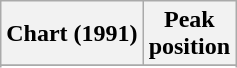<table class="wikitable sortable">
<tr>
<th>Chart (1991)</th>
<th>Peak<br>position</th>
</tr>
<tr>
</tr>
<tr>
</tr>
</table>
